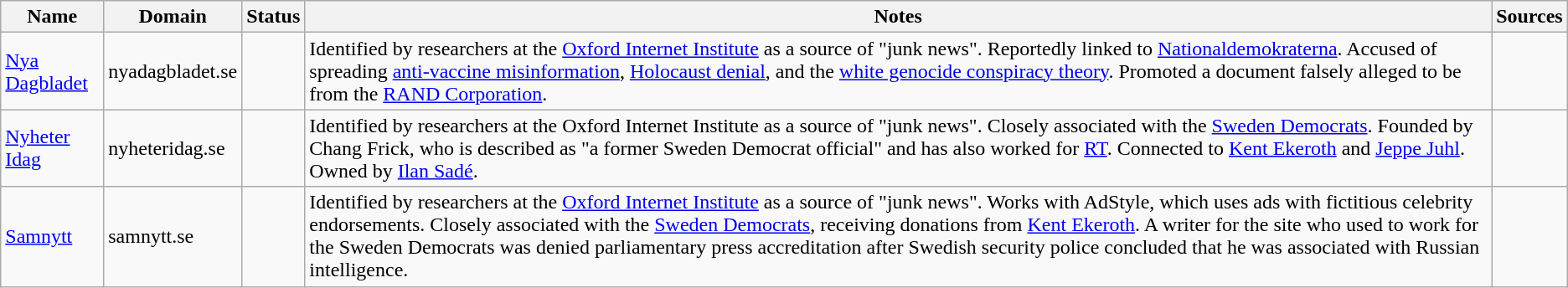<table class="wikitable sortable mw-collapsible">
<tr>
<th>Name</th>
<th>Domain</th>
<th>Status</th>
<th class="sortable">Notes</th>
<th class="unsortable">Sources</th>
</tr>
<tr>
<td><a href='#'>Nya Dagbladet</a></td>
<td>nyadagbladet.se</td>
<td></td>
<td>Identified by researchers at the <a href='#'>Oxford Internet Institute</a> as a source of "junk news". Reportedly linked to <a href='#'>Nationaldemokraterna</a>. Accused of spreading <a href='#'>anti-vaccine misinformation</a>, <a href='#'>Holocaust denial</a>, and the <a href='#'>white genocide conspiracy theory</a>. Promoted a document falsely alleged to be from the <a href='#'>RAND Corporation</a>.</td>
<td></td>
</tr>
<tr>
<td><a href='#'>Nyheter Idag</a></td>
<td>nyheteridag.se</td>
<td></td>
<td>Identified by researchers at the Oxford Internet Institute as a source of "junk news". Closely associated with the <a href='#'>Sweden Democrats</a>. Founded by Chang Frick, who is described as "a former Sweden Democrat official" and has also worked for <a href='#'>RT</a>. Connected to <a href='#'>Kent Ekeroth</a> and <a href='#'>Jeppe Juhl</a>. Owned by <a href='#'>Ilan Sadé</a>.</td>
<td></td>
</tr>
<tr>
<td><a href='#'>Samnytt</a></td>
<td>samnytt.se</td>
<td></td>
<td>Identified by researchers at the <a href='#'>Oxford Internet Institute</a> as a source of "junk news". Works with AdStyle, which uses ads with fictitious celebrity endorsements. Closely associated with the <a href='#'>Sweden Democrats</a>, receiving donations from <a href='#'>Kent Ekeroth</a>. A writer for the site who used to work for the Sweden Democrats was denied parliamentary press accreditation after Swedish security police concluded that he was associated with Russian intelligence.</td>
<td></td>
</tr>
</table>
